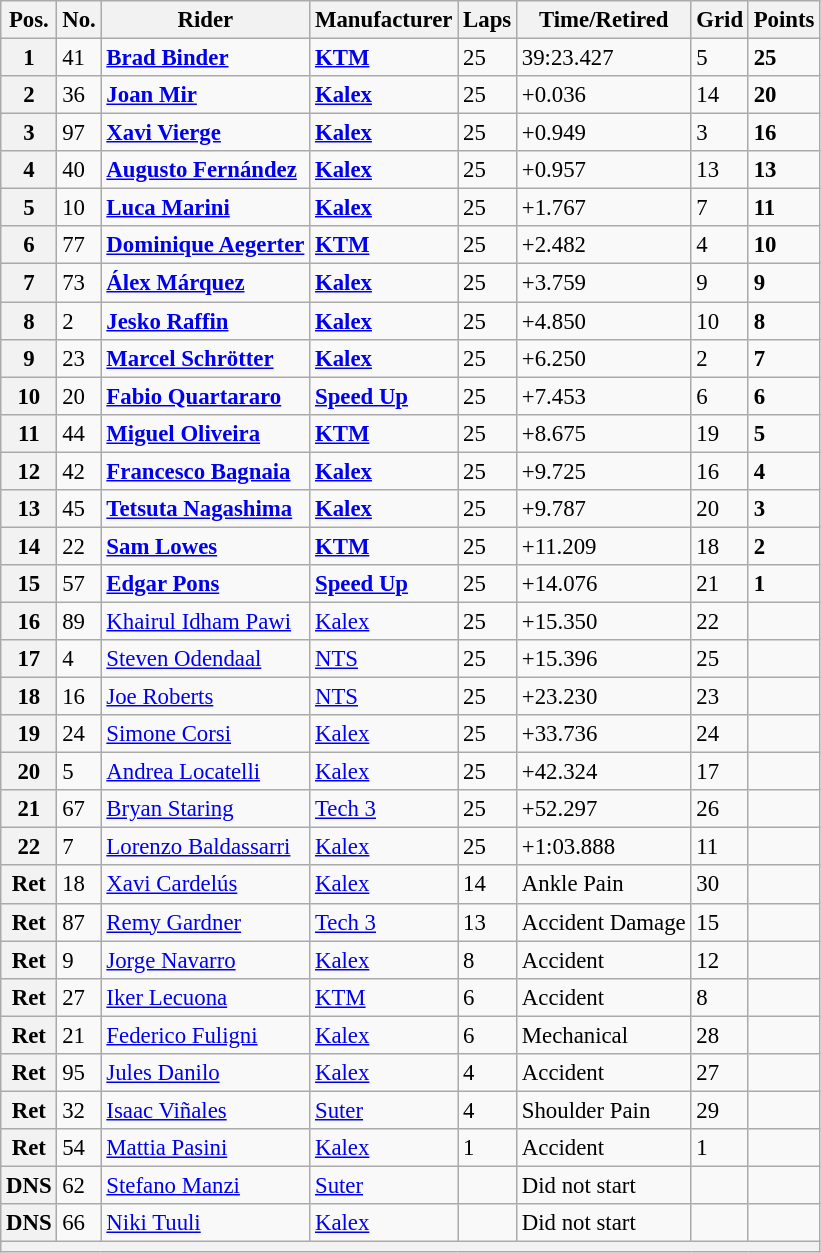<table class="wikitable" style="font-size: 95%;">
<tr>
<th>Pos.</th>
<th>No.</th>
<th>Rider</th>
<th>Manufacturer</th>
<th>Laps</th>
<th>Time/Retired</th>
<th>Grid</th>
<th>Points</th>
</tr>
<tr>
<th>1</th>
<td>41</td>
<td> <strong><a href='#'>Brad Binder</a></strong></td>
<td><strong><a href='#'>KTM</a></strong></td>
<td>25</td>
<td>39:23.427</td>
<td>5</td>
<td><strong>25</strong></td>
</tr>
<tr>
<th>2</th>
<td>36</td>
<td> <strong><a href='#'>Joan Mir</a></strong></td>
<td><strong><a href='#'>Kalex</a></strong></td>
<td>25</td>
<td>+0.036</td>
<td>14</td>
<td><strong>20</strong></td>
</tr>
<tr>
<th>3</th>
<td>97</td>
<td> <strong><a href='#'>Xavi Vierge</a></strong></td>
<td><strong><a href='#'>Kalex</a></strong></td>
<td>25</td>
<td>+0.949</td>
<td>3</td>
<td><strong>16</strong></td>
</tr>
<tr>
<th>4</th>
<td>40</td>
<td> <strong><a href='#'>Augusto Fernández</a></strong></td>
<td><strong><a href='#'>Kalex</a></strong></td>
<td>25</td>
<td>+0.957</td>
<td>13</td>
<td><strong>13</strong></td>
</tr>
<tr>
<th>5</th>
<td>10</td>
<td> <strong><a href='#'>Luca Marini</a></strong></td>
<td><strong><a href='#'>Kalex</a></strong></td>
<td>25</td>
<td>+1.767</td>
<td>7</td>
<td><strong>11</strong></td>
</tr>
<tr>
<th>6</th>
<td>77</td>
<td> <strong><a href='#'>Dominique Aegerter</a></strong></td>
<td><strong><a href='#'>KTM</a></strong></td>
<td>25</td>
<td>+2.482</td>
<td>4</td>
<td><strong>10</strong></td>
</tr>
<tr>
<th>7</th>
<td>73</td>
<td> <strong><a href='#'>Álex Márquez</a></strong></td>
<td><strong><a href='#'>Kalex</a></strong></td>
<td>25</td>
<td>+3.759</td>
<td>9</td>
<td><strong>9</strong></td>
</tr>
<tr>
<th>8</th>
<td>2</td>
<td> <strong><a href='#'>Jesko Raffin</a></strong></td>
<td><strong><a href='#'>Kalex</a></strong></td>
<td>25</td>
<td>+4.850</td>
<td>10</td>
<td><strong>8</strong></td>
</tr>
<tr>
<th>9</th>
<td>23</td>
<td> <strong><a href='#'>Marcel Schrötter</a></strong></td>
<td><strong><a href='#'>Kalex</a></strong></td>
<td>25</td>
<td>+6.250</td>
<td>2</td>
<td><strong>7</strong></td>
</tr>
<tr>
<th>10</th>
<td>20</td>
<td> <strong><a href='#'>Fabio Quartararo</a></strong></td>
<td><strong><a href='#'>Speed Up</a></strong></td>
<td>25</td>
<td>+7.453</td>
<td>6</td>
<td><strong>6</strong></td>
</tr>
<tr>
<th>11</th>
<td>44</td>
<td> <strong><a href='#'>Miguel Oliveira</a></strong></td>
<td><strong><a href='#'>KTM</a></strong></td>
<td>25</td>
<td>+8.675</td>
<td>19</td>
<td><strong>5</strong></td>
</tr>
<tr>
<th>12</th>
<td>42</td>
<td> <strong><a href='#'>Francesco Bagnaia</a></strong></td>
<td><strong><a href='#'>Kalex</a></strong></td>
<td>25</td>
<td>+9.725</td>
<td>16</td>
<td><strong>4</strong></td>
</tr>
<tr>
<th>13</th>
<td>45</td>
<td> <strong><a href='#'>Tetsuta Nagashima</a></strong></td>
<td><strong><a href='#'>Kalex</a></strong></td>
<td>25</td>
<td>+9.787</td>
<td>20</td>
<td><strong>3</strong></td>
</tr>
<tr>
<th>14</th>
<td>22</td>
<td> <strong><a href='#'>Sam Lowes</a></strong></td>
<td><strong><a href='#'>KTM</a></strong></td>
<td>25</td>
<td>+11.209</td>
<td>18</td>
<td><strong>2</strong></td>
</tr>
<tr>
<th>15</th>
<td>57</td>
<td> <strong><a href='#'>Edgar Pons</a></strong></td>
<td><strong><a href='#'>Speed Up</a></strong></td>
<td>25</td>
<td>+14.076</td>
<td>21</td>
<td><strong>1</strong></td>
</tr>
<tr>
<th>16</th>
<td>89</td>
<td> <a href='#'>Khairul Idham Pawi</a></td>
<td><a href='#'>Kalex</a></td>
<td>25</td>
<td>+15.350</td>
<td>22</td>
<td></td>
</tr>
<tr>
<th>17</th>
<td>4</td>
<td> <a href='#'>Steven Odendaal</a></td>
<td><a href='#'>NTS</a></td>
<td>25</td>
<td>+15.396</td>
<td>25</td>
<td></td>
</tr>
<tr>
<th>18</th>
<td>16</td>
<td> <a href='#'>Joe Roberts</a></td>
<td><a href='#'>NTS</a></td>
<td>25</td>
<td>+23.230</td>
<td>23</td>
<td></td>
</tr>
<tr>
<th>19</th>
<td>24</td>
<td> <a href='#'>Simone Corsi</a></td>
<td><a href='#'>Kalex</a></td>
<td>25</td>
<td>+33.736</td>
<td>24</td>
<td></td>
</tr>
<tr>
<th>20</th>
<td>5</td>
<td> <a href='#'>Andrea Locatelli</a></td>
<td><a href='#'>Kalex</a></td>
<td>25</td>
<td>+42.324</td>
<td>17</td>
<td></td>
</tr>
<tr>
<th>21</th>
<td>67</td>
<td> <a href='#'>Bryan Staring</a></td>
<td><a href='#'>Tech 3</a></td>
<td>25</td>
<td>+52.297</td>
<td>26</td>
<td></td>
</tr>
<tr>
<th>22</th>
<td>7</td>
<td> <a href='#'>Lorenzo Baldassarri</a></td>
<td><a href='#'>Kalex</a></td>
<td>25</td>
<td>+1:03.888</td>
<td>11</td>
<td></td>
</tr>
<tr>
<th>Ret</th>
<td>18</td>
<td> <a href='#'>Xavi Cardelús</a></td>
<td><a href='#'>Kalex</a></td>
<td>14</td>
<td>Ankle Pain</td>
<td>30</td>
<td></td>
</tr>
<tr>
<th>Ret</th>
<td>87</td>
<td> <a href='#'>Remy Gardner</a></td>
<td><a href='#'>Tech 3</a></td>
<td>13</td>
<td>Accident Damage</td>
<td>15</td>
<td></td>
</tr>
<tr>
<th>Ret</th>
<td>9</td>
<td> <a href='#'>Jorge Navarro</a></td>
<td><a href='#'>Kalex</a></td>
<td>8</td>
<td>Accident</td>
<td>12</td>
<td></td>
</tr>
<tr>
<th>Ret</th>
<td>27</td>
<td> <a href='#'>Iker Lecuona</a></td>
<td><a href='#'>KTM</a></td>
<td>6</td>
<td>Accident</td>
<td>8</td>
<td></td>
</tr>
<tr>
<th>Ret</th>
<td>21</td>
<td> <a href='#'>Federico Fuligni</a></td>
<td><a href='#'>Kalex</a></td>
<td>6</td>
<td>Mechanical</td>
<td>28</td>
<td></td>
</tr>
<tr>
<th>Ret</th>
<td>95</td>
<td> <a href='#'>Jules Danilo</a></td>
<td><a href='#'>Kalex</a></td>
<td>4</td>
<td>Accident</td>
<td>27</td>
<td></td>
</tr>
<tr>
<th>Ret</th>
<td>32</td>
<td> <a href='#'>Isaac Viñales</a></td>
<td><a href='#'>Suter</a></td>
<td>4</td>
<td>Shoulder Pain</td>
<td>29</td>
<td></td>
</tr>
<tr>
<th>Ret</th>
<td>54</td>
<td> <a href='#'>Mattia Pasini</a></td>
<td><a href='#'>Kalex</a></td>
<td>1</td>
<td>Accident</td>
<td>1</td>
<td></td>
</tr>
<tr>
<th>DNS</th>
<td>62</td>
<td> <a href='#'>Stefano Manzi</a></td>
<td><a href='#'>Suter</a></td>
<td></td>
<td>Did not start</td>
<td></td>
<td></td>
</tr>
<tr>
<th>DNS</th>
<td>66</td>
<td> <a href='#'>Niki Tuuli</a></td>
<td><a href='#'>Kalex</a></td>
<td></td>
<td>Did not start</td>
<td></td>
<td></td>
</tr>
<tr>
<th colspan=8></th>
</tr>
</table>
